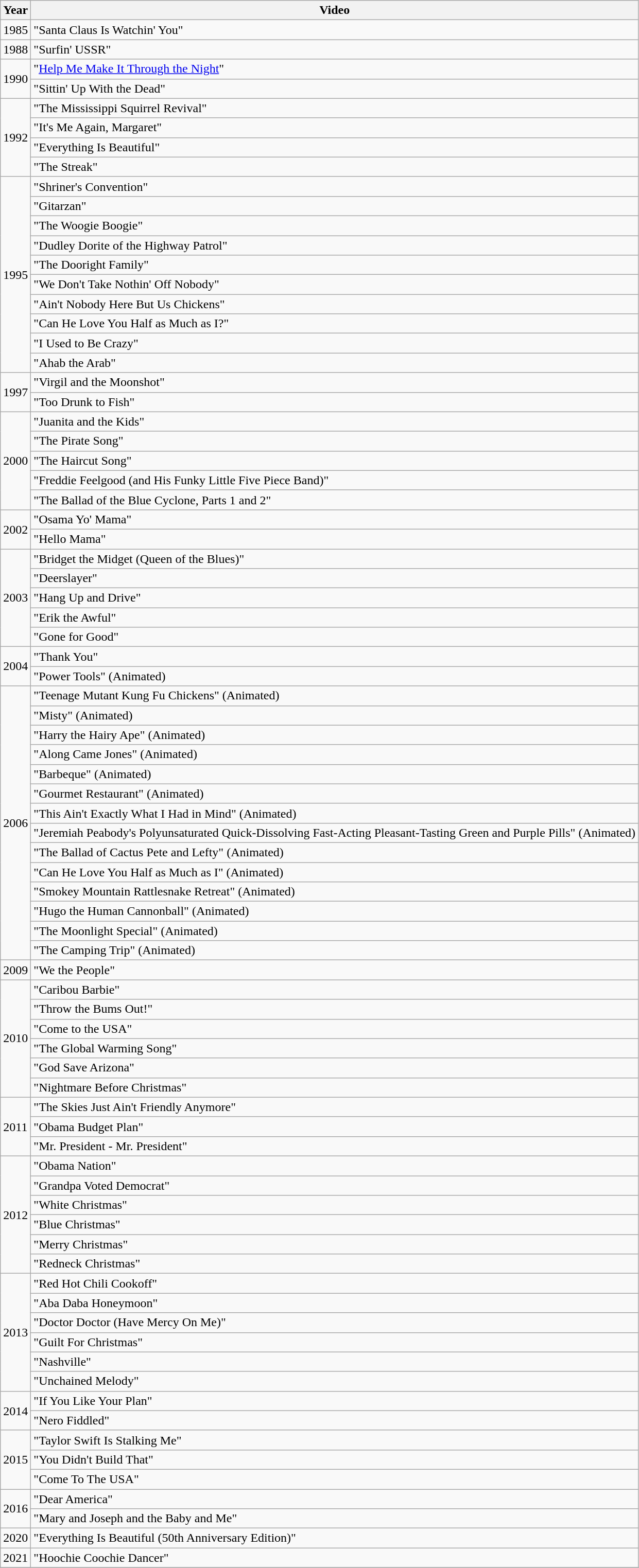<table class="wikitable" border="1">
<tr>
<th>Year</th>
<th>Video</th>
</tr>
<tr>
<td>1985</td>
<td>"Santa Claus Is Watchin' You"</td>
</tr>
<tr>
<td>1988</td>
<td>"Surfin' USSR"</td>
</tr>
<tr>
<td rowspan="2">1990</td>
<td>"<a href='#'>Help Me Make It Through the Night</a>"</td>
</tr>
<tr>
<td>"Sittin' Up With the Dead"</td>
</tr>
<tr>
<td rowspan="4">1992</td>
<td>"The Mississippi Squirrel Revival"</td>
</tr>
<tr>
<td>"It's Me Again, Margaret"</td>
</tr>
<tr>
<td>"Everything Is Beautiful"</td>
</tr>
<tr>
<td>"The Streak"</td>
</tr>
<tr>
<td rowspan="10">1995</td>
<td>"Shriner's Convention"</td>
</tr>
<tr>
<td>"Gitarzan"</td>
</tr>
<tr>
<td>"The Woogie Boogie"</td>
</tr>
<tr>
<td>"Dudley Dorite of the Highway Patrol"</td>
</tr>
<tr>
<td>"The Dooright Family"</td>
</tr>
<tr>
<td>"We Don't Take Nothin' Off Nobody"</td>
</tr>
<tr>
<td>"Ain't Nobody Here But Us Chickens"</td>
</tr>
<tr>
<td>"Can He Love You Half as Much as I?"</td>
</tr>
<tr>
<td>"I Used to Be Crazy"</td>
</tr>
<tr>
<td>"Ahab the Arab"</td>
</tr>
<tr>
<td rowspan="2">1997</td>
<td>"Virgil and the Moonshot"</td>
</tr>
<tr>
<td>"Too Drunk to Fish"</td>
</tr>
<tr>
<td rowspan="5">2000</td>
<td>"Juanita and the Kids"</td>
</tr>
<tr>
<td>"The Pirate Song"</td>
</tr>
<tr>
<td>"The Haircut Song"</td>
</tr>
<tr>
<td>"Freddie Feelgood (and His Funky Little Five Piece Band)"</td>
</tr>
<tr>
<td>"The Ballad of the Blue Cyclone, Parts 1 and 2"</td>
</tr>
<tr>
<td rowspan="2">2002</td>
<td>"Osama Yo' Mama"</td>
</tr>
<tr>
<td>"Hello Mama"</td>
</tr>
<tr>
<td rowspan="5">2003</td>
<td>"Bridget the Midget (Queen of the Blues)"</td>
</tr>
<tr>
<td>"Deerslayer"</td>
</tr>
<tr>
<td>"Hang Up and Drive"</td>
</tr>
<tr>
<td>"Erik the Awful"</td>
</tr>
<tr>
<td>"Gone for Good"</td>
</tr>
<tr>
<td rowspan="2">2004</td>
<td>"Thank You"</td>
</tr>
<tr>
<td>"Power Tools" (Animated)</td>
</tr>
<tr>
<td rowspan="14">2006</td>
<td>"Teenage Mutant Kung Fu Chickens" (Animated)</td>
</tr>
<tr>
<td>"Misty" (Animated)</td>
</tr>
<tr>
<td>"Harry the Hairy Ape" (Animated)</td>
</tr>
<tr>
<td>"Along Came Jones" (Animated)</td>
</tr>
<tr>
<td>"Barbeque" (Animated)</td>
</tr>
<tr>
<td>"Gourmet Restaurant" (Animated)</td>
</tr>
<tr>
<td>"This Ain't Exactly What I Had in Mind" (Animated)</td>
</tr>
<tr>
<td>"Jeremiah Peabody's Polyunsaturated Quick-Dissolving Fast-Acting Pleasant-Tasting Green and Purple Pills" (Animated)</td>
</tr>
<tr>
<td>"The Ballad of Cactus Pete and Lefty" (Animated)</td>
</tr>
<tr>
<td>"Can He Love You Half as Much as I" (Animated)</td>
</tr>
<tr>
<td>"Smokey Mountain Rattlesnake Retreat" (Animated)</td>
</tr>
<tr>
<td>"Hugo the Human Cannonball" (Animated)</td>
</tr>
<tr>
<td>"The Moonlight Special" (Animated)</td>
</tr>
<tr>
<td>"The Camping Trip" (Animated)</td>
</tr>
<tr>
<td rowspan="1">2009</td>
<td>"We the People"</td>
</tr>
<tr>
<td rowspan="6">2010</td>
<td>"Caribou Barbie"</td>
</tr>
<tr>
<td>"Throw the Bums Out!"</td>
</tr>
<tr>
<td>"Come to the USA"</td>
</tr>
<tr>
<td>"The Global Warming Song"</td>
</tr>
<tr>
<td>"God Save Arizona"</td>
</tr>
<tr>
<td>"Nightmare Before Christmas"</td>
</tr>
<tr>
<td rowspan="3">2011</td>
<td>"The Skies Just Ain't Friendly Anymore"</td>
</tr>
<tr>
<td>"Obama Budget Plan"</td>
</tr>
<tr>
<td>"Mr. President - Mr. President"</td>
</tr>
<tr>
<td rowspan="6">2012</td>
<td>"Obama Nation"</td>
</tr>
<tr>
<td>"Grandpa Voted Democrat"</td>
</tr>
<tr>
<td>"White Christmas"</td>
</tr>
<tr>
<td>"Blue Christmas"</td>
</tr>
<tr>
<td>"Merry Christmas"</td>
</tr>
<tr>
<td>"Redneck Christmas"</td>
</tr>
<tr>
<td rowspan="6">2013</td>
<td>"Red Hot Chili Cookoff"</td>
</tr>
<tr>
<td>"Aba Daba Honeymoon"</td>
</tr>
<tr>
<td>"Doctor Doctor (Have Mercy On Me)"</td>
</tr>
<tr>
<td>"Guilt For Christmas"</td>
</tr>
<tr>
<td>"Nashville"</td>
</tr>
<tr>
<td>"Unchained Melody"</td>
</tr>
<tr>
<td rowspan="2">2014</td>
<td>"If You Like Your Plan"</td>
</tr>
<tr>
<td>"Nero Fiddled"</td>
</tr>
<tr>
<td rowspan="3">2015</td>
<td>"Taylor Swift Is Stalking Me"</td>
</tr>
<tr>
<td>"You Didn't Build That"</td>
</tr>
<tr>
<td>"Come To The USA"</td>
</tr>
<tr>
<td rowspan="2">2016</td>
<td>"Dear America"</td>
</tr>
<tr>
<td>"Mary and Joseph and the Baby and Me"</td>
</tr>
<tr>
<td rowspan="1">2020</td>
<td>"Everything Is Beautiful (50th Anniversary Edition)"</td>
</tr>
<tr>
<td rowspan="1">2021</td>
<td>"Hoochie Coochie Dancer"</td>
</tr>
<tr>
</tr>
</table>
